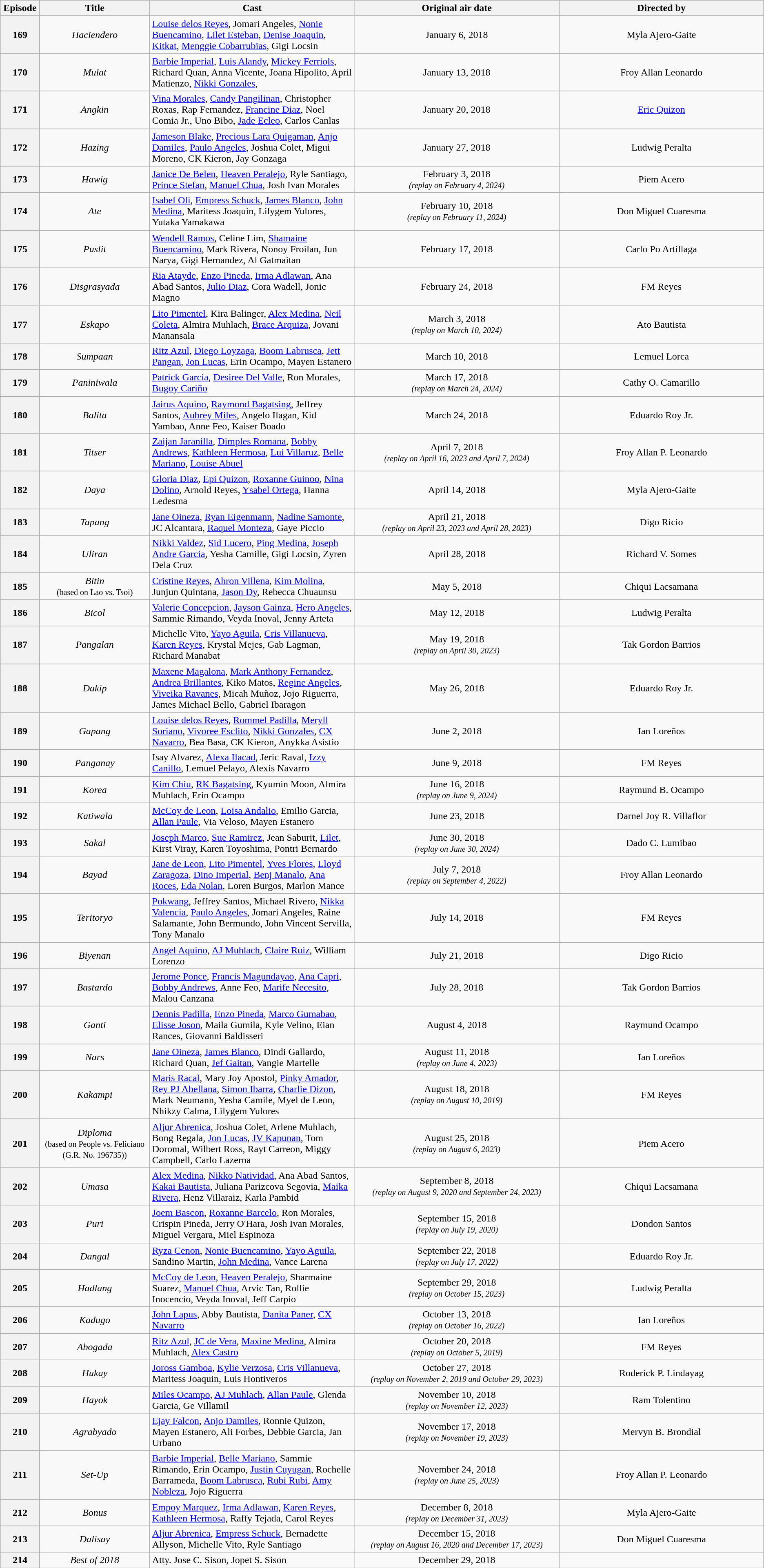<table class="wikitable sortable" style="text-align:center">
<tr>
<th style="width:5%;">Episode</th>
<th style="width:14%;">Title</th>
<th style="width:26%;">Cast</th>
<th style="width:26%;">Original air date</th>
<th style="width:26%;">Directed by</th>
</tr>
<tr>
<th>169</th>
<td><em>Haciendero</em></td>
<td style="text-align:left;"><a href='#'>Louise delos Reyes</a>, Jomari Angeles, <a href='#'>Nonie Buencamino</a>, <a href='#'>Lilet Esteban</a>, <a href='#'>Denise Joaquin</a>, <a href='#'>Kitkat</a>, <a href='#'>Menggie Cobarrubias</a>, Gigi Locsin</td>
<td>January 6, 2018</td>
<td>Myla Ajero-Gaite</td>
</tr>
<tr>
<th>170</th>
<td><em>Mulat</em></td>
<td style="text-align:left;"><a href='#'>Barbie Imperial</a>, <a href='#'>Luis Alandy</a>, <a href='#'>Mickey Ferriols</a>, Richard Quan, Anna Vicente, Joana Hipolito, April Matienzo, <a href='#'>Nikki Gonzales</a>,</td>
<td>January 13, 2018</td>
<td>Froy Allan Leonardo</td>
</tr>
<tr>
<th>171</th>
<td><em>Angkin</em></td>
<td style="text-align:left;"><a href='#'>Vina Morales</a>, <a href='#'>Candy Pangilinan</a>, Christopher Roxas, Rap Fernandez, <a href='#'>Francine Diaz</a>, Noel Comia Jr., Uno Bibo, <a href='#'>Jade Ecleo</a>, Carlos Canlas</td>
<td>January 20, 2018</td>
<td><a href='#'>Eric Quizon</a></td>
</tr>
<tr>
<th>172</th>
<td><em>Hazing</em></td>
<td style="text-align:left;"><a href='#'>Jameson Blake</a>, <a href='#'>Precious Lara Quigaman</a>, <a href='#'>Anjo Damiles</a>, <a href='#'>Paulo Angeles</a>, Joshua Colet, Migui Moreno, CK Kieron, Jay Gonzaga</td>
<td>January 27, 2018</td>
<td>Ludwig Peralta</td>
</tr>
<tr>
<th>173</th>
<td><em>Hawig</em></td>
<td style="text-align:left;"><a href='#'>Janice De Belen</a>, <a href='#'>Heaven Peralejo</a>, Ryle Santiago, <a href='#'>Prince Stefan</a>, <a href='#'>Manuel Chua</a>, Josh Ivan Morales</td>
<td>February 3, 2018<br><small><em>(replay on February 4, 2024)</em></small></td>
<td>Piem Acero</td>
</tr>
<tr>
<th>174</th>
<td><em>Ate</em></td>
<td style="text-align:left;"><a href='#'>Isabel Oli</a>, <a href='#'>Empress Schuck</a>, <a href='#'>James Blanco</a>, <a href='#'>John Medina</a>, Maritess Joaquin, Lilygem Yulores, Yutaka Yamakawa</td>
<td>February 10, 2018<br><small><em>(replay on February 11, 2024)</em></small></td>
<td>Don Miguel Cuaresma</td>
</tr>
<tr>
<th>175</th>
<td><em>Puslit</em></td>
<td style="text-align:left;"><a href='#'>Wendell Ramos</a>, Celine Lim, <a href='#'>Shamaine Buencamino</a>, Mark Rivera, Nonoy Froilan, Jun Narya, Gigi Hernandez, Al Gatmaitan</td>
<td>February 17, 2018</td>
<td>Carlo Po Artillaga</td>
</tr>
<tr>
<th>176</th>
<td><em>Disgrasyada</em></td>
<td style="text-align:left;"><a href='#'>Ria Atayde</a>, <a href='#'>Enzo Pineda</a>, <a href='#'>Irma Adlawan</a>, Ana Abad Santos, <a href='#'>Julio Diaz</a>, Cora Wadell, Jonic Magno</td>
<td>February 24, 2018</td>
<td>FM Reyes</td>
</tr>
<tr>
<th>177</th>
<td><em>Eskapo</em></td>
<td style="text-align:left;"><a href='#'>Lito Pimentel</a>, Kira Balinger, <a href='#'>Alex Medina</a>, <a href='#'>Neil Coleta</a>, Almira Muhlach, <a href='#'>Brace Arquiza</a>, Jovani Manansala</td>
<td>March 3, 2018<br><small><em>(replay on March 10, 2024)</em></small></td>
<td>Ato Bautista</td>
</tr>
<tr>
<th>178</th>
<td><em>Sumpaan</em></td>
<td style="text-align:left;"><a href='#'>Ritz Azul</a>, <a href='#'>Diego Loyzaga</a>, <a href='#'>Boom Labrusca</a>, <a href='#'>Jett Pangan</a>, <a href='#'>Jon Lucas</a>, Erin Ocampo, Mayen Estanero</td>
<td>March 10, 2018</td>
<td>Lemuel Lorca</td>
</tr>
<tr>
<th>179</th>
<td><em>Paniniwala</em></td>
<td style="text-align:left;"><a href='#'>Patrick Garcia</a>, <a href='#'>Desiree Del Valle</a>, Ron Morales, <a href='#'>Bugoy Cariño</a></td>
<td>March 17, 2018<br><small><em>(replay on March 24, 2024)</em></small></td>
<td>Cathy O. Camarillo</td>
</tr>
<tr>
<th>180</th>
<td><em>Balita</em></td>
<td style="text-align:left;"><a href='#'>Jairus Aquino</a>, <a href='#'>Raymond Bagatsing</a>, Jeffrey Santos, <a href='#'>Aubrey Miles</a>, Angelo Ilagan, Kid Yambao, Anne Feo, Kaiser Boado</td>
<td>March 24, 2018</td>
<td>Eduardo Roy Jr.</td>
</tr>
<tr>
<th>181</th>
<td><em>Titser</em></td>
<td style="text-align:left;"><a href='#'>Zaijan Jaranilla</a>, <a href='#'>Dimples Romana</a>, <a href='#'>Bobby Andrews</a>, <a href='#'>Kathleen Hermosa</a>, <a href='#'>Lui Villaruz</a>, <a href='#'>Belle Mariano</a>, <a href='#'>Louise Abuel</a></td>
<td>April 7, 2018<br><small><em>(replay on April 16, 2023 and April 7, 2024)</em></small></td>
<td>Froy Allan P. Leonardo</td>
</tr>
<tr>
<th>182</th>
<td><em>Daya</em></td>
<td style="text-align:left;"><a href='#'>Gloria Diaz</a>, <a href='#'>Epi Quizon</a>, <a href='#'>Roxanne Guinoo</a>, <a href='#'>Nina Dolino</a>, Arnold Reyes, <a href='#'>Ysabel Ortega</a>, Hanna Ledesma</td>
<td>April 14, 2018</td>
<td>Myla Ajero-Gaite</td>
</tr>
<tr>
<th>183</th>
<td><em>Tapang</em></td>
<td style="text-align:left;"><a href='#'>Jane Oineza</a>, <a href='#'>Ryan Eigenmann</a>, <a href='#'>Nadine Samonte</a>, JC Alcantara, <a href='#'>Raquel Monteza</a>, Gaye Piccio</td>
<td>April 21, 2018<br><small><em>(replay on April 23, 2023 and April 28, 2023)</em></small></td>
<td>Digo Ricio</td>
</tr>
<tr>
<th>184</th>
<td><em>Uliran</em></td>
<td style="text-align:left;"><a href='#'>Nikki Valdez</a>, <a href='#'>Sid Lucero</a>, <a href='#'>Ping Medina</a>, <a href='#'>Joseph Andre Garcia</a>, Yesha Camille, Gigi Locsin, Zyren Dela Cruz</td>
<td>April 28, 2018</td>
<td>Richard V. Somes</td>
</tr>
<tr>
<th>185</th>
<td><em>Bitin</em> <br><small>(based on Lao vs. Tsoi)</small></td>
<td style="text-align:left;"><a href='#'>Cristine Reyes</a>, <a href='#'>Ahron Villena</a>, <a href='#'>Kim Molina</a>, Junjun Quintana, <a href='#'>Jason Dy</a>, Rebecca Chuaunsu</td>
<td>May 5, 2018</td>
<td>Chiqui Lacsamana</td>
</tr>
<tr>
<th>186</th>
<td><em>Bicol</em></td>
<td style="text-align:left;"><a href='#'>Valerie Concepcion</a>, <a href='#'>Jayson Gainza</a>, <a href='#'>Hero Angeles</a>, Sammie Rimando,  Veyda Inoval, Jenny Arteta</td>
<td>May 12, 2018</td>
<td>Ludwig Peralta</td>
</tr>
<tr>
<th>187</th>
<td><em>Pangalan</em></td>
<td style="text-align:left;">Michelle Vito, <a href='#'>Yayo Aguila</a>, <a href='#'>Cris Villanueva</a>, <a href='#'>Karen Reyes</a>, Krystal Mejes, Gab Lagman, Richard Manabat</td>
<td>May 19, 2018<br><small><em>(replay on April 30, 2023)</em></small></td>
<td>Tak Gordon Barrios</td>
</tr>
<tr>
<th>188</th>
<td><em>Dakip</em></td>
<td style="text-align:left;"><a href='#'>Maxene Magalona</a>, <a href='#'>Mark Anthony Fernandez</a>, <a href='#'>Andrea Brillantes</a>, Kiko Matos, <a href='#'>Regine Angeles</a>, <a href='#'>Viveika Ravanes</a>, Micah Muñoz, Jojo Riguerra, James Michael Bello, Gabriel Ibaragon</td>
<td>May 26, 2018</td>
<td>Eduardo Roy Jr.</td>
</tr>
<tr>
<th>189</th>
<td><em>Gapang</em></td>
<td style="text-align:left;"><a href='#'>Louise delos Reyes</a>, <a href='#'>Rommel Padilla</a>, <a href='#'>Meryll Soriano</a>, <a href='#'>Vivoree Esclito</a>, <a href='#'>Nikki Gonzales</a>, <a href='#'>CX Navarro</a>, Bea Basa, CK Kieron, Anykka Asistio</td>
<td>June 2, 2018</td>
<td>Ian Loreños</td>
</tr>
<tr>
<th>190</th>
<td><em>Panganay</em></td>
<td style="text-align:left;">Isay Alvarez, <a href='#'>Alexa Ilacad</a>, Jeric Raval, <a href='#'>Izzy Canillo</a>, Lemuel Pelayo, Alexis Navarro</td>
<td>June 9, 2018</td>
<td>FM Reyes</td>
</tr>
<tr>
<th>191</th>
<td><em>Korea</em></td>
<td style="text-align:left;"><a href='#'>Kim Chiu</a>, <a href='#'>RK Bagatsing</a>, Kyumin Moon, Almira Muhlach, Erin Ocampo</td>
<td>June 16, 2018<br><small><em>(replay on June 9, 2024)</em></small></td>
<td>Raymund B. Ocampo</td>
</tr>
<tr>
<th>192</th>
<td><em>Katiwala</em></td>
<td style="text-align:left;"><a href='#'>McCoy de Leon</a>, <a href='#'>Loisa Andalio</a>, Emilio Garcia, <a href='#'>Allan Paule</a>, Via Veloso, Mayen Estanero</td>
<td>June 23, 2018</td>
<td>Darnel Joy R. Villaflor</td>
</tr>
<tr>
<th>193</th>
<td><em>Sakal</em></td>
<td style="text-align:left;"><a href='#'>Joseph Marco</a>, <a href='#'>Sue Ramirez</a>, Jean Saburit, <a href='#'>Lilet</a>, Kirst Viray, Karen Toyoshima, Pontri Bernardo</td>
<td>June 30, 2018<br><small><em>(replay on June 30, 2024)</em></small></td>
<td>Dado C. Lumibao</td>
</tr>
<tr>
<th>194</th>
<td><em>Bayad</em></td>
<td style="text-align:left;"><a href='#'>Jane de Leon</a>, <a href='#'>Lito Pimentel</a>, <a href='#'>Yves Flores</a>, <a href='#'>Lloyd Zaragoza</a>, <a href='#'>Dino Imperial</a>, <a href='#'>Benj Manalo</a>, <a href='#'>Ana Roces</a>, <a href='#'>Eda Nolan</a>, Loren Burgos, Marlon Mance</td>
<td>July 7, 2018<br><small><em>(replay on September 4, 2022)</em></small></td>
<td>Froy Allan Leonardo</td>
</tr>
<tr>
<th>195</th>
<td><em>Teritoryo</em></td>
<td style="text-align:left;"><a href='#'>Pokwang</a>, Jeffrey Santos, Michael Rivero, <a href='#'>Nikka Valencia</a>, <a href='#'>Paulo Angeles</a>, Jomari Angeles, Raine Salamante, John Bermundo, John Vincent Servilla, Tony Manalo</td>
<td>July 14, 2018</td>
<td>FM Reyes</td>
</tr>
<tr>
<th>196</th>
<td><em>Biyenan</em></td>
<td style="text-align:left;"><a href='#'>Angel Aquino</a>, <a href='#'>AJ Muhlach</a>, <a href='#'>Claire Ruiz</a>, William Lorenzo</td>
<td>July 21, 2018</td>
<td>Digo Ricio</td>
</tr>
<tr>
<th>197</th>
<td><em>Bastardo</em></td>
<td style="text-align:left;"><a href='#'>Jerome Ponce</a>, <a href='#'>Francis Magundayao</a>, <a href='#'>Ana Capri</a>, <a href='#'>Bobby Andrews</a>, Anne Feo, <a href='#'>Marife Necesito</a>, Malou Canzana</td>
<td>July 28, 2018</td>
<td>Tak Gordon Barrios</td>
</tr>
<tr>
<th>198</th>
<td><em>Ganti</em></td>
<td style="text-align:left;"><a href='#'>Dennis Padilla</a>, <a href='#'>Enzo Pineda</a>, <a href='#'>Marco Gumabao</a>, <a href='#'>Elisse Joson</a>, Maila Gumila, Kyle Velino, Eian Rances, Giovanni Baldisseri</td>
<td>August 4, 2018</td>
<td>Raymund Ocampo</td>
</tr>
<tr>
<th>199</th>
<td><em>Nars</em></td>
<td style="text-align:left;"><a href='#'>Jane Oineza</a>, <a href='#'>James Blanco</a>, Dindi Gallardo, Richard Quan, <a href='#'>Jef Gaitan</a>, Vangie Martelle</td>
<td>August 11, 2018<br><small><em>(replay on June 4, 2023)</em></small></td>
<td>Ian Loreños</td>
</tr>
<tr>
<th>200</th>
<td><em>Kakampi</em></td>
<td style="text-align:left;"><a href='#'>Maris Racal</a>, Mary Joy Apostol, <a href='#'>Pinky Amador</a>, <a href='#'>Rey PJ Abellana</a>, <a href='#'>Simon Ibarra</a>, <a href='#'>Charlie Dizon</a>, Mark Neumann, Yesha Camile, Myel de Leon, Nhikzy Calma, Lilygem Yulores</td>
<td>August 18, 2018<br><small><em>(replay on August 10, 2019)</em></small></td>
<td>FM Reyes</td>
</tr>
<tr>
<th>201</th>
<td><em>Diploma</em><br><small>(based on People vs. Feliciano (G.R. No. 196735))</small></td>
<td style="text-align:left;"><a href='#'>Aljur Abrenica</a>, Joshua Colet, Arlene Muhlach, Bong Regala, <a href='#'>Jon Lucas</a>, <a href='#'>JV Kapunan</a>, Tom Doromal, Wilbert Ross, Rayt Carreon, Miggy Campbell, Carlo Lazerna</td>
<td>August 25, 2018<br><small><em>(replay on August 6, 2023)</em></small></td>
<td>Piem Acero</td>
</tr>
<tr>
<th>202</th>
<td><em>Umasa</em></td>
<td style="text-align:left;"><a href='#'>Alex Medina</a>, <a href='#'>Nikko Natividad</a>, Ana Abad Santos, <a href='#'>Kakai Bautista</a>, Juliana Parizcova Segovia, <a href='#'>Maika Rivera</a>, Henz Villaraiz, Karla Pambid</td>
<td>September 8, 2018<br><small><em>(replay on August 9, 2020 and September 24, 2023)</em></small></td>
<td>Chiqui Lacsamana</td>
</tr>
<tr>
<th>203</th>
<td><em>Puri</em></td>
<td style="text-align:left;"><a href='#'>Joem Bascon</a>, <a href='#'>Roxanne Barcelo</a>, Ron Morales, Crispin Pineda, Jerry O'Hara, Josh Ivan Morales, Miguel Vergara, Miel Espinoza</td>
<td>September 15, 2018<br><small><em>(replay on July 19, 2020)</em></small></td>
<td>Dondon Santos</td>
</tr>
<tr>
<th>204</th>
<td><em>Dangal</em></td>
<td style="text-align:left;"><a href='#'>Ryza Cenon</a>, <a href='#'>Nonie Buencamino</a>, <a href='#'>Yayo Aguila</a>, Sandino Martin, <a href='#'>John Medina</a>, Vance Larena</td>
<td>September 22, 2018<br><small><em>(replay on July 17, 2022)</em></small></td>
<td>Eduardo Roy Jr.</td>
</tr>
<tr>
<th>205</th>
<td><em>Hadlang</em></td>
<td style="text-align:left;"><a href='#'>McCoy de Leon</a>, <a href='#'>Heaven Peralejo</a>, Sharmaine Suarez, <a href='#'>Manuel Chua</a>, Arvic Tan, Rollie Inocencio, Veyda Inoval, Jeff Carpio</td>
<td>September 29, 2018<br><small><em>(replay on October 15, 2023)</em></small></td>
<td>Ludwig Peralta</td>
</tr>
<tr>
<th>206</th>
<td><em>Kadugo</em></td>
<td style="text-align:left;"><a href='#'>John Lapus</a>, Abby Bautista, <a href='#'>Danita Paner</a>, <a href='#'>CX Navarro</a></td>
<td>October 13, 2018<br><small><em>(replay on October 16, 2022)</em></small></td>
<td>Ian Loreños</td>
</tr>
<tr>
<th>207</th>
<td><em>Abogada</em></td>
<td style="text-align:left;"><a href='#'>Ritz Azul</a>, <a href='#'>JC de Vera</a>, <a href='#'>Maxine Medina</a>, Almira Muhlach, <a href='#'>Alex Castro</a></td>
<td>October 20, 2018<br><small><em>(replay on October 5, 2019)</em></small></td>
<td>FM Reyes</td>
</tr>
<tr>
<th>208</th>
<td><em>Hukay</em></td>
<td style="text-align:left;"><a href='#'>Joross Gamboa</a>, <a href='#'>Kylie Verzosa</a>, <a href='#'>Cris Villanueva</a>, Maritess Joaquin, Luis Hontiveros</td>
<td>October 27, 2018<br><small><em>(replay on November 2, 2019 and October 29, 2023)</em></small></td>
<td>Roderick P. Lindayag</td>
</tr>
<tr>
<th>209</th>
<td><em>Hayok</em></td>
<td style="text-align:left;"><a href='#'>Miles Ocampo</a>, <a href='#'>AJ Muhlach</a>, <a href='#'>Allan Paule</a>, Glenda Garcia, Ge Villamil</td>
<td>November 10, 2018<br><small><em>(replay on November 12, 2023)</em></small></td>
<td>Ram Tolentino</td>
</tr>
<tr>
<th>210</th>
<td><em>Agrabyado</em></td>
<td style="text-align:left;"><a href='#'>Ejay Falcon</a>, <a href='#'>Anjo Damiles</a>, Ronnie Quizon, Mayen Estanero, Ali Forbes, Debbie Garcia, Jan Urbano</td>
<td>November 17, 2018<br><small><em>(replay on November 19, 2023)</em></small></td>
<td>Mervyn B. Brondial</td>
</tr>
<tr>
<th>211</th>
<td><em>Set-Up</em></td>
<td style="text-align:left;"><a href='#'>Barbie Imperial</a>, <a href='#'>Belle Mariano</a>, Sammie Rimando, Erin Ocampo, <a href='#'>Justin Cuyugan</a>, Rochelle Barrameda, <a href='#'>Boom Labrusca</a>, <a href='#'>Rubi Rubi</a>, <a href='#'>Amy Nobleza</a>, Jojo Riguerra</td>
<td>November 24, 2018<br><small><em>(replay on June 25, 2023)</em></small></td>
<td>Froy Allan P. Leonardo</td>
</tr>
<tr>
<th>212</th>
<td><em>Bonus</em></td>
<td style="text-align:left;"><a href='#'>Empoy Marquez</a>, <a href='#'>Irma Adlawan</a>, <a href='#'>Karen Reyes</a>, <a href='#'>Kathleen Hermosa</a>, Raffy Tejada, Carol Reyes</td>
<td>December 8, 2018<br><small><em>(replay on December 31, 2023)</em></small></td>
<td>Myla Ajero-Gaite</td>
</tr>
<tr>
<th>213</th>
<td><em>Dalisay</em></td>
<td style="text-align:left;"><a href='#'>Aljur Abrenica</a>, <a href='#'>Empress Schuck</a>, Bernadette Allyson, Michelle Vito, Ryle Santiago</td>
<td>December 15, 2018<br><small><em>(replay on August 16, 2020 and December 17, 2023)</em></small></td>
<td>Don Miguel Cuaresma</td>
</tr>
<tr>
<th>214</th>
<td><em>Best of 2018</em></td>
<td style="text-align:left;">Atty. Jose C. Sison, Jopet S. Sison</td>
<td>December 29, 2018</td>
<td></td>
</tr>
</table>
